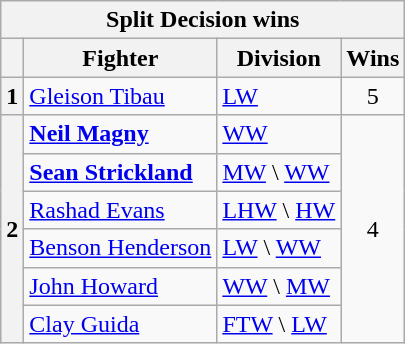<table class=wikitable>
<tr>
<th colspan=4>Split Decision wins</th>
</tr>
<tr>
<th></th>
<th>Fighter</th>
<th>Division</th>
<th>Wins</th>
</tr>
<tr>
<th>1</th>
<td> <a href='#'>Gleison Tibau</a></td>
<td><a href='#'>LW</a></td>
<td align=center>5</td>
</tr>
<tr>
<th rowspan=6>2</th>
<td> <strong><a href='#'>Neil Magny</a></strong></td>
<td><a href='#'>WW</a></td>
<td rowspan=6 align=center>4</td>
</tr>
<tr>
<td> <strong><a href='#'>Sean Strickland</a></strong></td>
<td><a href='#'>MW</a> \ <a href='#'>WW</a></td>
</tr>
<tr>
<td> <a href='#'>Rashad Evans</a></td>
<td><a href='#'>LHW</a> \ <a href='#'>HW</a></td>
</tr>
<tr>
<td> <a href='#'>Benson Henderson</a></td>
<td><a href='#'>LW</a> \ <a href='#'>WW</a></td>
</tr>
<tr>
<td> <a href='#'>John Howard</a></td>
<td><a href='#'>WW</a> \ <a href='#'>MW</a></td>
</tr>
<tr>
<td> <a href='#'>Clay Guida</a></td>
<td><a href='#'>FTW</a> \ <a href='#'>LW</a></td>
</tr>
</table>
